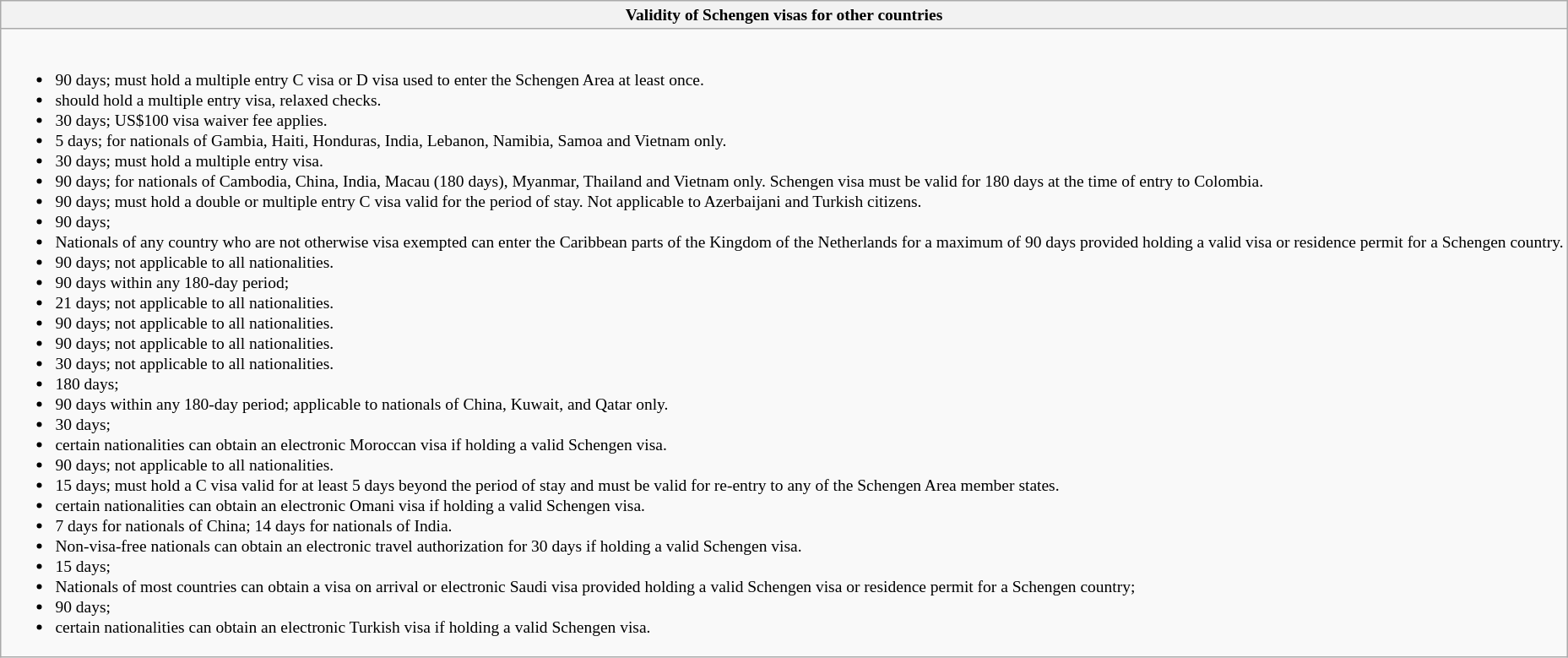<table class="wikitable collapsible collapsed" style="table-layout: fixed; font-size:small">
<tr>
<th>Validity of Schengen visas for other countries</th>
</tr>
<tr>
<td><br><ul><li> 90 days; must hold a multiple entry C visa or D visa used to enter the Schengen Area at least once.</li><li> should hold a multiple entry visa, relaxed checks.</li><li> 30 days; US$100 visa waiver fee applies.</li><li> 5 days; for nationals of Gambia, Haiti, Honduras, India, Lebanon, Namibia, Samoa and Vietnam only.</li><li> 30 days; must hold a multiple entry visa.</li><li> 90 days; for nationals of Cambodia, China, India, Macau (180 days), Myanmar, Thailand and Vietnam only. Schengen visa must be valid for 180 days at the time of entry to Colombia.</li><li> 90 days; must hold a double or multiple entry C visa valid for the period of stay. Not applicable to Azerbaijani and Turkish citizens.</li><li> 90 days;</li><li> Nationals of any country who are not otherwise visa exempted can enter the Caribbean parts of the Kingdom of the Netherlands for a maximum of 90 days provided holding a valid visa or residence permit for a Schengen country.</li><li> 90 days; not applicable to all nationalities.</li><li> 90 days within any 180-day period;</li><li> 21 days; not applicable to all nationalities.</li><li> 90 days; not applicable to all nationalities.</li><li> 90 days; not applicable to all nationalities.</li><li> 30 days; not applicable to all nationalities.</li><li> 180 days;</li><li> 90 days within any 180-day period; applicable to nationals of China, Kuwait, and Qatar only.</li><li> 30 days;</li><li> certain nationalities can obtain an electronic Moroccan visa if holding a valid Schengen visa.</li><li> 90 days; not applicable to all nationalities.</li><li> 15 days; must hold a C visa valid for at least 5 days beyond the period of stay and must be valid for re-entry to any of the Schengen Area member states.</li><li> certain nationalities can obtain an electronic Omani visa if holding a valid Schengen visa.</li><li> 7 days for nationals of China; 14 days for nationals of India.</li><li> Non-visa-free nationals can obtain an electronic travel authorization for 30 days if holding a valid Schengen visa.</li><li> 15 days;</li><li> Nationals of most countries can obtain a visa on arrival or electronic Saudi visa provided holding a valid Schengen visa or residence permit for a Schengen country;</li><li> 90 days;</li><li> certain nationalities can obtain an electronic Turkish visa if holding a valid Schengen visa.</li></ul></td>
</tr>
</table>
